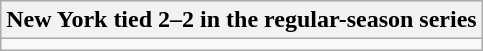<table class="wikitable collapsible collapsed">
<tr>
<th>New York tied 2–2 in the regular-season series</th>
</tr>
<tr>
<td></td>
</tr>
</table>
